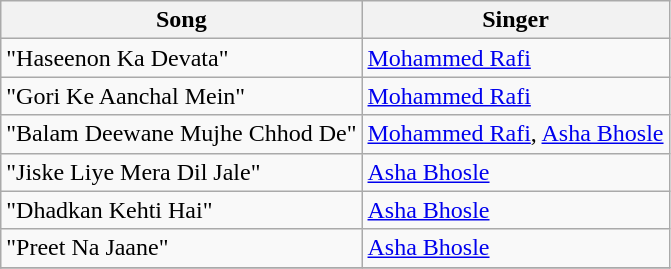<table class="wikitable">
<tr>
<th>Song</th>
<th>Singer</th>
</tr>
<tr>
<td>"Haseenon Ka Devata"</td>
<td><a href='#'>Mohammed Rafi</a></td>
</tr>
<tr>
<td>"Gori Ke Aanchal Mein"</td>
<td><a href='#'>Mohammed Rafi</a></td>
</tr>
<tr>
<td>"Balam Deewane Mujhe Chhod De"</td>
<td><a href='#'>Mohammed Rafi</a>, <a href='#'>Asha Bhosle</a></td>
</tr>
<tr>
<td>"Jiske Liye Mera Dil Jale"</td>
<td><a href='#'>Asha Bhosle</a></td>
</tr>
<tr>
<td>"Dhadkan Kehti Hai"</td>
<td><a href='#'>Asha Bhosle</a></td>
</tr>
<tr>
<td>"Preet Na Jaane"</td>
<td><a href='#'>Asha Bhosle</a></td>
</tr>
<tr>
</tr>
</table>
